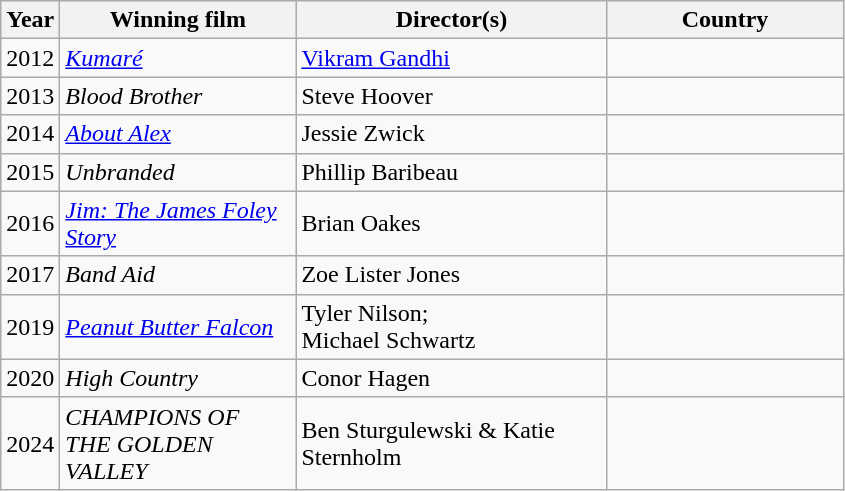<table class="wikitable">
<tr>
<th width="30px">Year</th>
<th width="150px">Winning film</th>
<th width="200px">Director(s)</th>
<th width="150px">Country</th>
</tr>
<tr>
<td>2012</td>
<td><em><a href='#'>Kumaré</a></em></td>
<td><a href='#'>Vikram Gandhi</a></td>
<td></td>
</tr>
<tr>
<td>2013</td>
<td><em>Blood Brother</em></td>
<td>Steve Hoover</td>
<td></td>
</tr>
<tr>
<td>2014</td>
<td><em><a href='#'>About Alex</a></em></td>
<td>Jessie Zwick</td>
<td></td>
</tr>
<tr>
<td>2015</td>
<td><em>Unbranded</em></td>
<td>Phillip Baribeau</td>
<td></td>
</tr>
<tr>
<td>2016</td>
<td><em><a href='#'>Jim: The James Foley Story</a></em></td>
<td>Brian Oakes</td>
<td></td>
</tr>
<tr>
<td>2017</td>
<td><em>Band Aid</em></td>
<td>Zoe Lister Jones</td>
<td></td>
</tr>
<tr>
<td>2019</td>
<td><em><a href='#'>Peanut Butter Falcon</a></em></td>
<td>Tyler Nilson;<br>Michael Schwartz</td>
<td></td>
</tr>
<tr>
<td>2020</td>
<td><em>High Country</em></td>
<td>Conor Hagen</td>
<td></td>
</tr>
<tr>
<td>2024</td>
<td><em>CHAMPIONS OF THE GOLDEN VALLEY</em></td>
<td>Ben Sturgulewski & Katie Sternholm</td>
<td></td>
</tr>
</table>
